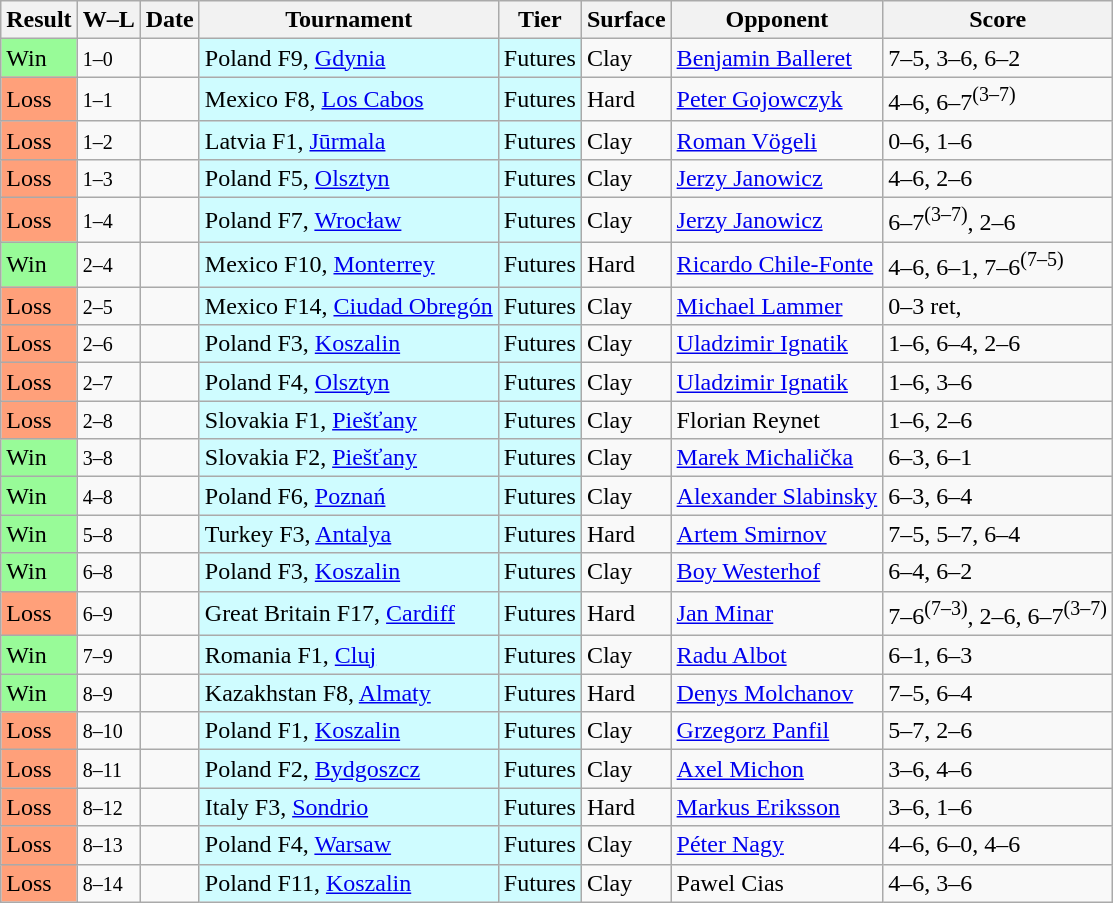<table class="sortable wikitable">
<tr>
<th>Result</th>
<th class="unsortable">W–L</th>
<th>Date</th>
<th>Tournament</th>
<th>Tier</th>
<th>Surface</th>
<th>Opponent</th>
<th class="unsortable">Score</th>
</tr>
<tr>
<td bgcolor=98FB98>Win</td>
<td><small>1–0</small></td>
<td></td>
<td style="background:#cffcff;">Poland F9, <a href='#'>Gdynia</a></td>
<td style="background:#cffcff;">Futures</td>
<td>Clay</td>
<td> <a href='#'>Benjamin Balleret</a></td>
<td>7–5, 3–6, 6–2</td>
</tr>
<tr>
<td bgcolor=FFA07A>Loss</td>
<td><small>1–1</small></td>
<td></td>
<td style="background:#cffcff;">Mexico F8, <a href='#'>Los Cabos</a></td>
<td style="background:#cffcff;">Futures</td>
<td>Hard</td>
<td> <a href='#'>Peter Gojowczyk</a></td>
<td>4–6, 6–7<sup>(3–7)</sup></td>
</tr>
<tr>
<td bgcolor=FFA07A>Loss</td>
<td><small>1–2</small></td>
<td></td>
<td style="background:#cffcff;">Latvia F1, <a href='#'>Jūrmala</a></td>
<td style="background:#cffcff;">Futures</td>
<td>Clay</td>
<td> <a href='#'>Roman Vögeli</a></td>
<td>0–6, 1–6</td>
</tr>
<tr>
<td bgcolor=FFA07A>Loss</td>
<td><small>1–3</small></td>
<td></td>
<td style="background:#cffcff;">Poland F5, <a href='#'>Olsztyn</a></td>
<td style="background:#cffcff;">Futures</td>
<td>Clay</td>
<td> <a href='#'>Jerzy Janowicz</a></td>
<td>4–6, 2–6</td>
</tr>
<tr>
<td bgcolor=FFA07A>Loss</td>
<td><small>1–4</small></td>
<td></td>
<td style="background:#cffcff;">Poland F7, <a href='#'>Wrocław</a></td>
<td style="background:#cffcff;">Futures</td>
<td>Clay</td>
<td> <a href='#'>Jerzy Janowicz</a></td>
<td>6–7<sup>(3–7)</sup>, 2–6</td>
</tr>
<tr>
<td bgcolor=98FB98>Win</td>
<td><small>2–4</small></td>
<td></td>
<td style="background:#cffcff;">Mexico F10, <a href='#'>Monterrey</a></td>
<td style="background:#cffcff;">Futures</td>
<td>Hard</td>
<td> <a href='#'>Ricardo Chile-Fonte</a></td>
<td>4–6, 6–1, 7–6<sup>(7–5)</sup></td>
</tr>
<tr>
<td bgcolor=FFA07A>Loss</td>
<td><small>2–5</small></td>
<td></td>
<td style="background:#cffcff;">Mexico F14, <a href='#'>Ciudad Obregón</a></td>
<td style="background:#cffcff;">Futures</td>
<td>Clay</td>
<td> <a href='#'>Michael Lammer</a></td>
<td>0–3 ret,</td>
</tr>
<tr>
<td bgcolor=FFA07A>Loss</td>
<td><small>2–6</small></td>
<td></td>
<td style="background:#cffcff;">Poland F3, <a href='#'>Koszalin</a></td>
<td style="background:#cffcff;">Futures</td>
<td>Clay</td>
<td> <a href='#'>Uladzimir Ignatik</a></td>
<td>1–6, 6–4, 2–6</td>
</tr>
<tr>
<td bgcolor=FFA07A>Loss</td>
<td><small>2–7</small></td>
<td></td>
<td style="background:#cffcff;">Poland F4, <a href='#'>Olsztyn</a></td>
<td style="background:#cffcff;">Futures</td>
<td>Clay</td>
<td> <a href='#'>Uladzimir Ignatik</a></td>
<td>1–6, 3–6</td>
</tr>
<tr>
<td bgcolor=FFA07A>Loss</td>
<td><small>2–8</small></td>
<td></td>
<td style="background:#cffcff;">Slovakia F1, <a href='#'>Piešťany</a></td>
<td style="background:#cffcff;">Futures</td>
<td>Clay</td>
<td> Florian Reynet</td>
<td>1–6, 2–6</td>
</tr>
<tr>
<td bgcolor=98FB98>Win</td>
<td><small>3–8</small></td>
<td></td>
<td style="background:#cffcff;">Slovakia F2, <a href='#'>Piešťany</a></td>
<td style="background:#cffcff;">Futures</td>
<td>Clay</td>
<td> <a href='#'>Marek Michalička</a></td>
<td>6–3, 6–1</td>
</tr>
<tr>
<td bgcolor=98FB98>Win</td>
<td><small>4–8</small></td>
<td></td>
<td style="background:#cffcff;">Poland F6, <a href='#'>Poznań</a></td>
<td style="background:#cffcff;">Futures</td>
<td>Clay</td>
<td> <a href='#'>Alexander Slabinsky</a></td>
<td>6–3, 6–4</td>
</tr>
<tr>
<td bgcolor=98FB98>Win</td>
<td><small>5–8</small></td>
<td></td>
<td style="background:#cffcff;">Turkey F3, <a href='#'>Antalya</a></td>
<td style="background:#cffcff;">Futures</td>
<td>Hard</td>
<td> <a href='#'>Artem Smirnov</a></td>
<td>7–5, 5–7, 6–4</td>
</tr>
<tr>
<td bgcolor=98FB98>Win</td>
<td><small>6–8</small></td>
<td></td>
<td style="background:#cffcff;">Poland F3, <a href='#'>Koszalin</a></td>
<td style="background:#cffcff;">Futures</td>
<td>Clay</td>
<td> <a href='#'>Boy Westerhof</a></td>
<td>6–4, 6–2</td>
</tr>
<tr>
<td bgcolor=FFA07A>Loss</td>
<td><small>6–9</small></td>
<td></td>
<td style="background:#cffcff;">Great Britain F17, <a href='#'>Cardiff</a></td>
<td style="background:#cffcff;">Futures</td>
<td>Hard</td>
<td> <a href='#'>Jan Minar</a></td>
<td>7–6<sup>(7–3)</sup>, 2–6, 6–7<sup>(3–7)</sup></td>
</tr>
<tr>
<td bgcolor=98FB98>Win</td>
<td><small>7–9</small></td>
<td></td>
<td style="background:#cffcff;">Romania F1, <a href='#'>Cluj</a></td>
<td style="background:#cffcff;">Futures</td>
<td>Clay</td>
<td> <a href='#'>Radu Albot</a></td>
<td>6–1, 6–3</td>
</tr>
<tr>
<td bgcolor=98FB98>Win</td>
<td><small>8–9</small></td>
<td></td>
<td style="background:#cffcff;">Kazakhstan F8, <a href='#'>Almaty</a></td>
<td style="background:#cffcff;">Futures</td>
<td>Hard</td>
<td> <a href='#'>Denys Molchanov</a></td>
<td>7–5, 6–4</td>
</tr>
<tr>
<td bgcolor=FFA07A>Loss</td>
<td><small>8–10</small></td>
<td></td>
<td style="background:#cffcff;">Poland F1, <a href='#'>Koszalin</a></td>
<td style="background:#cffcff;">Futures</td>
<td>Clay</td>
<td> <a href='#'>Grzegorz Panfil</a></td>
<td>5–7, 2–6</td>
</tr>
<tr>
<td bgcolor=FFA07A>Loss</td>
<td><small>8–11</small></td>
<td></td>
<td style="background:#cffcff;">Poland F2, <a href='#'>Bydgoszcz</a></td>
<td style="background:#cffcff;">Futures</td>
<td>Clay</td>
<td> <a href='#'>Axel Michon</a></td>
<td>3–6, 4–6</td>
</tr>
<tr>
<td bgcolor=FFA07A>Loss</td>
<td><small>8–12</small></td>
<td></td>
<td style="background:#cffcff;">Italy F3, <a href='#'>Sondrio</a></td>
<td style="background:#cffcff;">Futures</td>
<td>Hard</td>
<td> <a href='#'>Markus Eriksson</a></td>
<td>3–6, 1–6</td>
</tr>
<tr>
<td bgcolor=FFA07A>Loss</td>
<td><small>8–13</small></td>
<td></td>
<td style="background:#cffcff;">Poland F4, <a href='#'>Warsaw</a></td>
<td style="background:#cffcff;">Futures</td>
<td>Clay</td>
<td> <a href='#'>Péter Nagy</a></td>
<td>4–6, 6–0, 4–6</td>
</tr>
<tr>
<td bgcolor=FFA07A>Loss</td>
<td><small>8–14</small></td>
<td></td>
<td style="background:#cffcff;">Poland F11, <a href='#'>Koszalin</a></td>
<td style="background:#cffcff;">Futures</td>
<td>Clay</td>
<td> Pawel Cias</td>
<td>4–6, 3–6</td>
</tr>
</table>
